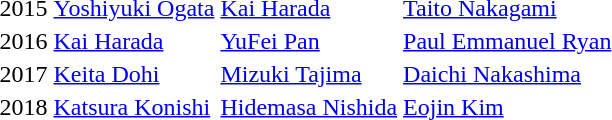<table>
<tr>
<td align="center">2015</td>
<td> <a href='#'>Yoshiyuki Ogata</a></td>
<td> <a href='#'>Kai Harada</a></td>
<td> <a href='#'>Taito Nakagami</a></td>
</tr>
<tr>
<td align="center">2016</td>
<td> <a href='#'>Kai Harada</a></td>
<td> <a href='#'>YuFei Pan</a></td>
<td> <a href='#'>Paul Emmanuel Ryan</a></td>
</tr>
<tr>
<td align="center">2017</td>
<td> <a href='#'>Keita Dohi</a></td>
<td> <a href='#'>Mizuki Tajima</a></td>
<td> <a href='#'>Daichi Nakashima</a></td>
</tr>
<tr>
<td align="center">2018</td>
<td> <a href='#'>Katsura Konishi</a></td>
<td> <a href='#'>Hidemasa Nishida</a></td>
<td> <a href='#'>Eojin Kim</a></td>
</tr>
</table>
